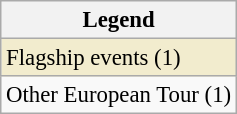<table class="wikitable" style="font-size:95%;">
<tr>
<th>Legend</th>
</tr>
<tr style="background:#f2ecce;">
<td>Flagship events (1)</td>
</tr>
<tr>
<td>Other European Tour (1)</td>
</tr>
</table>
